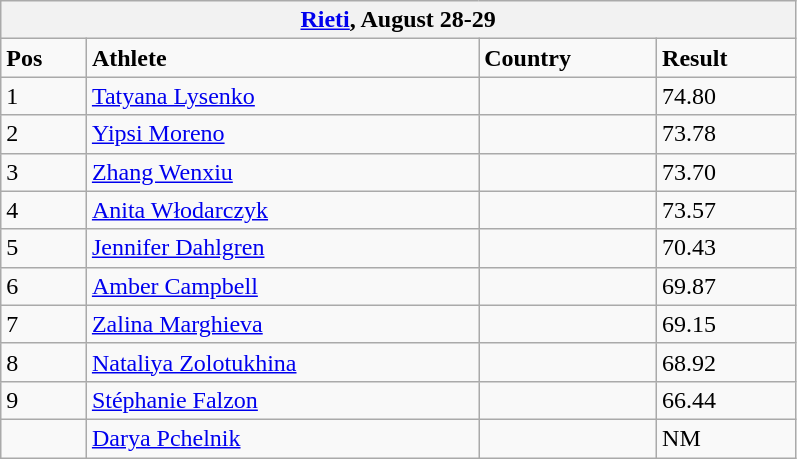<table class="wikitable collapsible collapsed" width="42%">
<tr>
<th colspan="4"> <a href='#'>Rieti</a>, August 28-29</th>
</tr>
<tr>
<td><strong>Pos</strong></td>
<td><strong>Athlete</strong></td>
<td><strong>Country</strong></td>
<td><strong>Result</strong></td>
</tr>
<tr>
<td>1</td>
<td><a href='#'>Tatyana Lysenko</a></td>
<td></td>
<td>74.80</td>
</tr>
<tr>
<td>2</td>
<td><a href='#'>Yipsi Moreno</a></td>
<td></td>
<td>73.78</td>
</tr>
<tr>
<td>3</td>
<td><a href='#'>Zhang Wenxiu</a></td>
<td></td>
<td>73.70</td>
</tr>
<tr>
<td>4</td>
<td><a href='#'>Anita Włodarczyk</a></td>
<td></td>
<td>73.57</td>
</tr>
<tr>
<td>5</td>
<td><a href='#'>Jennifer Dahlgren</a></td>
<td></td>
<td>70.43</td>
</tr>
<tr>
<td>6</td>
<td><a href='#'>Amber Campbell</a></td>
<td></td>
<td>69.87</td>
</tr>
<tr>
<td>7</td>
<td><a href='#'>Zalina Marghieva</a></td>
<td></td>
<td>69.15</td>
</tr>
<tr>
<td>8</td>
<td><a href='#'>Nataliya Zolotukhina</a></td>
<td></td>
<td>68.92</td>
</tr>
<tr>
<td>9</td>
<td><a href='#'>Stéphanie Falzon</a></td>
<td></td>
<td>66.44</td>
</tr>
<tr>
<td></td>
<td><a href='#'>Darya Pchelnik</a></td>
<td></td>
<td>NM</td>
</tr>
</table>
